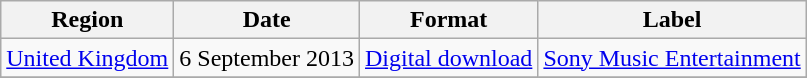<table class=wikitable>
<tr>
<th>Region</th>
<th>Date</th>
<th>Format</th>
<th>Label</th>
</tr>
<tr>
<td><a href='#'>United Kingdom</a></td>
<td>6 September 2013</td>
<td><a href='#'>Digital download</a></td>
<td><a href='#'>Sony Music Entertainment</a></td>
</tr>
<tr>
</tr>
</table>
